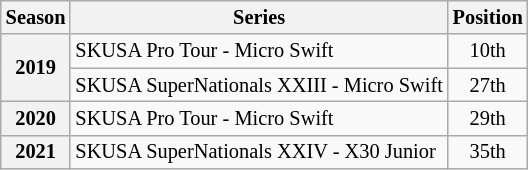<table class="wikitable" style="font-size: 85%; text-align:center">
<tr>
<th>Season</th>
<th>Series</th>
<th>Position</th>
</tr>
<tr>
<th rowspan=2>2019</th>
<td align="left">SKUSA Pro Tour - Micro Swift</td>
<td>10th</td>
</tr>
<tr>
<td align="left">SKUSA SuperNationals XXIII - Micro Swift</td>
<td>27th</td>
</tr>
<tr>
<th>2020</th>
<td align="left">SKUSA Pro Tour - Micro Swift</td>
<td>29th</td>
</tr>
<tr>
<th>2021</th>
<td align="left">SKUSA SuperNationals XXIV - X30 Junior</td>
<td>35th</td>
</tr>
</table>
